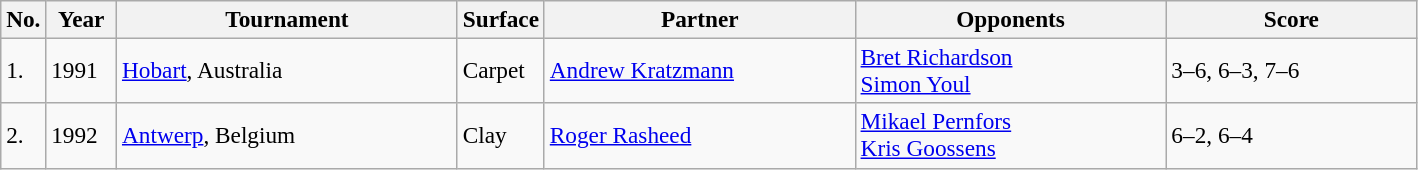<table class="sortable wikitable" style=font-size:97%>
<tr>
<th style="width:20px" class="unsortable">No.</th>
<th style="width:40px">Year</th>
<th style="width:220px">Tournament</th>
<th style="width:50px">Surface</th>
<th style="width:200px">Partner</th>
<th style="width:200px">Opponents</th>
<th style="width:160px" class="unsortable">Score</th>
</tr>
<tr>
<td>1.</td>
<td>1991</td>
<td><a href='#'>Hobart</a>, Australia</td>
<td>Carpet</td>
<td> <a href='#'>Andrew Kratzmann</a></td>
<td> <a href='#'>Bret Richardson</a><br> <a href='#'>Simon Youl</a></td>
<td>3–6, 6–3, 7–6</td>
</tr>
<tr>
<td>2.</td>
<td>1992</td>
<td><a href='#'>Antwerp</a>, Belgium</td>
<td>Clay</td>
<td> <a href='#'>Roger Rasheed</a></td>
<td> <a href='#'>Mikael Pernfors</a><br> <a href='#'>Kris Goossens</a></td>
<td>6–2, 6–4</td>
</tr>
</table>
